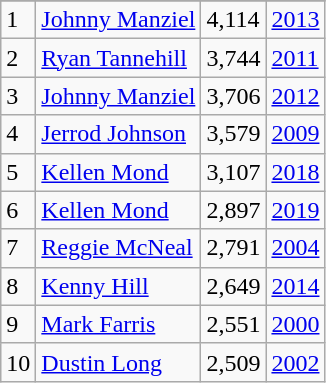<table class="wikitable">
<tr>
</tr>
<tr>
<td>1</td>
<td><a href='#'>Johnny Manziel</a></td>
<td>4,114</td>
<td><a href='#'>2013</a></td>
</tr>
<tr>
<td>2</td>
<td><a href='#'>Ryan Tannehill</a></td>
<td>3,744</td>
<td><a href='#'>2011</a></td>
</tr>
<tr>
<td>3</td>
<td><a href='#'>Johnny Manziel</a></td>
<td>3,706</td>
<td><a href='#'>2012</a></td>
</tr>
<tr>
<td>4</td>
<td><a href='#'>Jerrod Johnson</a></td>
<td>3,579</td>
<td><a href='#'>2009</a></td>
</tr>
<tr>
<td>5</td>
<td><a href='#'>Kellen Mond</a></td>
<td>3,107</td>
<td><a href='#'>2018</a></td>
</tr>
<tr>
<td>6</td>
<td><a href='#'>Kellen Mond</a></td>
<td>2,897</td>
<td><a href='#'>2019</a></td>
</tr>
<tr>
<td>7</td>
<td><a href='#'>Reggie McNeal</a></td>
<td>2,791</td>
<td><a href='#'>2004</a></td>
</tr>
<tr>
<td>8</td>
<td><a href='#'>Kenny Hill</a></td>
<td>2,649</td>
<td><a href='#'>2014</a></td>
</tr>
<tr>
<td>9</td>
<td><a href='#'>Mark Farris</a></td>
<td>2,551</td>
<td><a href='#'>2000</a></td>
</tr>
<tr>
<td>10</td>
<td><a href='#'>Dustin Long</a></td>
<td>2,509</td>
<td><a href='#'>2002</a></td>
</tr>
</table>
